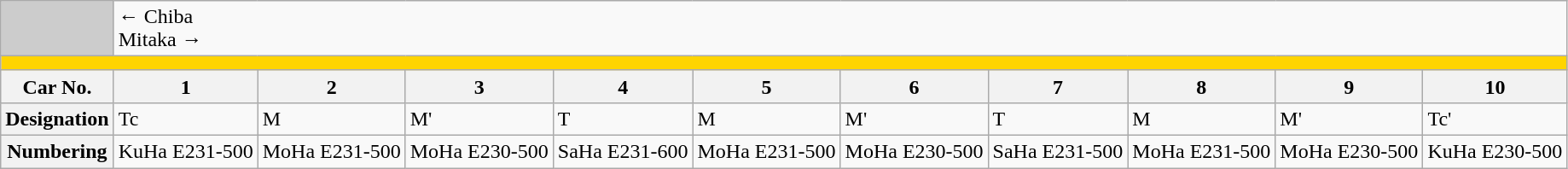<table class="wikitable">
<tr>
<td style="background-color:#ccc;"> </td>
<td colspan="10"><div>← Chiba</div><div>Mitaka →</div></td>
</tr>
<tr style="line-height: 10px; background-color: #FFD400;">
<td colspan="11" style="padding:0; border:0;"> </td>
</tr>
<tr>
<th>Car No.</th>
<th>1</th>
<th>2</th>
<th>3</th>
<th>4</th>
<th>5</th>
<th>6</th>
<th>7</th>
<th>8</th>
<th>9</th>
<th>10</th>
</tr>
<tr>
<th>Designation</th>
<td>Tc</td>
<td>M</td>
<td>M'</td>
<td>T</td>
<td>M</td>
<td>M'</td>
<td>T</td>
<td>M</td>
<td>M'</td>
<td>Tc'</td>
</tr>
<tr>
<th>Numbering</th>
<td>KuHa E231-500</td>
<td>MoHa E231-500</td>
<td>MoHa E230-500</td>
<td>SaHa E231-600</td>
<td>MoHa E231-500</td>
<td>MoHa E230-500</td>
<td>SaHa E231-500</td>
<td>MoHa E231-500</td>
<td>MoHa E230-500</td>
<td>KuHa E230-500</td>
</tr>
</table>
